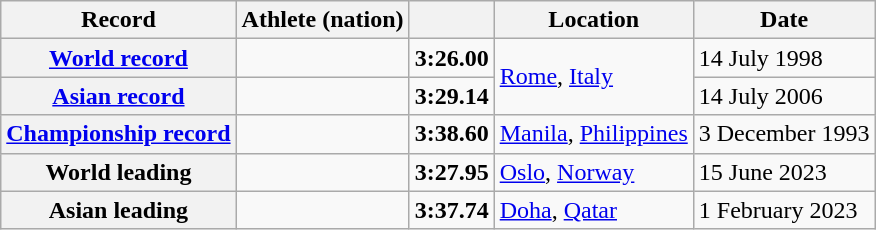<table class="wikitable">
<tr>
<th scope="col">Record</th>
<th scope="col">Athlete (nation)</th>
<th scope="col"></th>
<th scope="col">Location</th>
<th scope="col">Date</th>
</tr>
<tr>
<th scope="row"><a href='#'>World record</a></th>
<td></td>
<td align="center"><strong>3:26.00</strong></td>
<td rowspan="2"><a href='#'>Rome</a>, <a href='#'>Italy</a></td>
<td>14 July 1998</td>
</tr>
<tr>
<th scope="row"><a href='#'>Asian record</a></th>
<td></td>
<td align="center"><strong>3:29.14</strong></td>
<td>14 July 2006</td>
</tr>
<tr>
<th><a href='#'>Championship record</a></th>
<td></td>
<td align="center"><strong>3:38.60</strong></td>
<td><a href='#'>Manila</a>, <a href='#'>Philippines</a></td>
<td>3 December 1993</td>
</tr>
<tr>
<th scope="row">World leading</th>
<td></td>
<td align="center"><strong>3:27.95</strong></td>
<td><a href='#'>Oslo</a>, <a href='#'>Norway</a></td>
<td>15 June 2023</td>
</tr>
<tr>
<th scope="row">Asian leading</th>
<td></td>
<td align="center"><strong>3:37.74</strong></td>
<td><a href='#'>Doha</a>, <a href='#'>Qatar</a></td>
<td>1 February 2023</td>
</tr>
</table>
